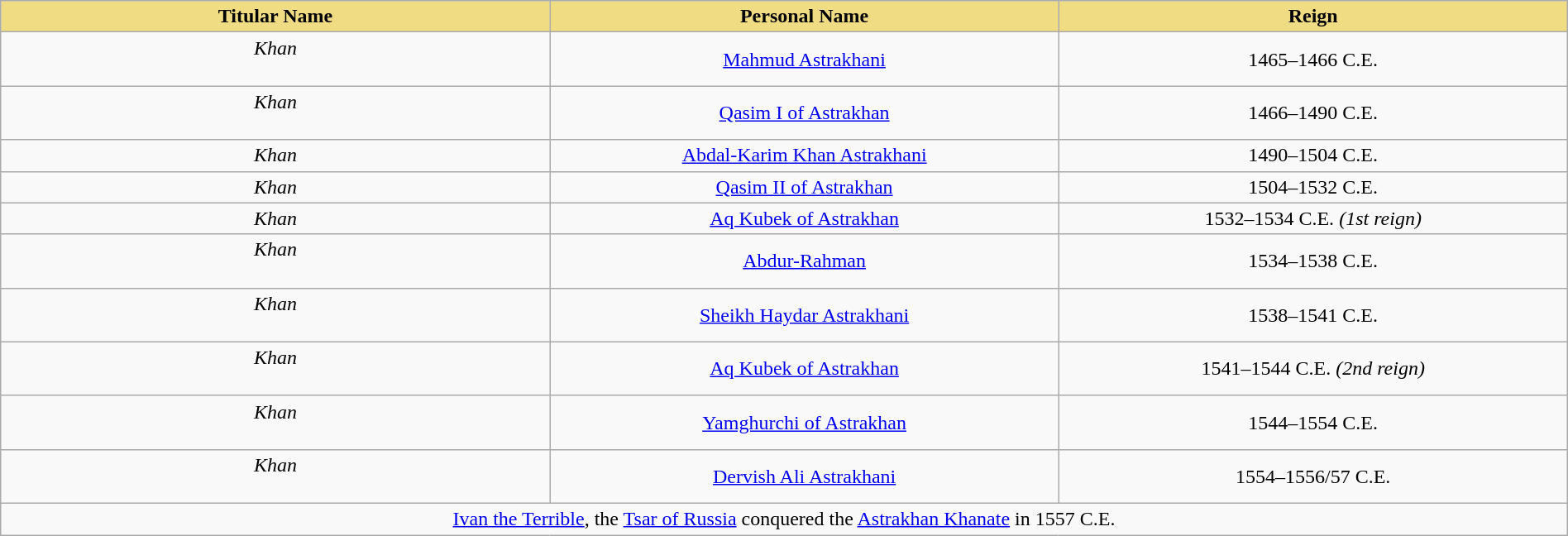<table width=100% class="wikitable">
<tr>
<th style="background-color:#F0DC82" width=27%>Titular Name</th>
<th style="background-color:#F0DC82" width=25%>Personal Name</th>
<th style="background-color:#F0DC82" width=25%>Reign</th>
</tr>
<tr>
<td align="center"><em>Khan</em> <br> <small> </small> <br></td>
<td align="center"><a href='#'>Mahmud Astrakhani</a> <br> <small> </small></td>
<td align="center">1465–1466 C.E.</td>
</tr>
<tr>
<td align="center"><em>Khan</em> <br> <small> </small> <br></td>
<td align="center"><a href='#'>Qasim I of Astrakhan</a><br> <small> </small></td>
<td align="center">1466–1490 C.E.</td>
</tr>
<tr>
<td align="center"><em>Khan</em> <br> <small> </small></td>
<td align="center"><a href='#'>Abdal-Karim Khan Astrakhani</a><br> <small> </small></td>
<td align="center">1490–1504 C.E.</td>
</tr>
<tr>
<td align="center"><em>Khan</em> <br> <small> </small></td>
<td align="center"><a href='#'>Qasim II of Astrakhan</a><br> <small> </small></td>
<td align="center">1504–1532 C.E.</td>
</tr>
<tr>
<td align="center"><em>Khan</em> <br> <small> </small></td>
<td align="center"><a href='#'>Aq Kubek of Astrakhan</a><br> <small> </small></td>
<td align="center">1532–1534 C.E. <em>(1st reign)</em></td>
</tr>
<tr>
<td align="center"><em>Khan</em> <br> <small> </small><br></td>
<td align="center"><a href='#'>Abdur-Rahman</a><br> <small> </small></td>
<td align="center">1534–1538 C.E.</td>
</tr>
<tr>
<td align="center"><em>Khan</em> <br> <small> </small><br></td>
<td align="center"><a href='#'>Sheikh Haydar Astrakhani</a><br> <small> </small></td>
<td align="center">1538–1541 C.E.</td>
</tr>
<tr>
<td align="center"><em>Khan</em> <br> <small> </small><br></td>
<td align="center"><a href='#'>Aq Kubek of Astrakhan</a><br> <small> </small></td>
<td align="center">1541–1544 C.E. <em>(2nd reign)</em></td>
</tr>
<tr>
<td align="center"><em>Khan</em> <br> <small> </small><br></td>
<td align="center"><a href='#'>Yamghurchi of Astrakhan</a><br> <small> </small></td>
<td align="center">1544–1554 C.E.</td>
</tr>
<tr>
<td align="center"><em>Khan</em> <br> <small> </small><br></td>
<td align="center"><a href='#'>Dervish Ali Astrakhani</a><br> <small> </small></td>
<td align="center">1554–1556/57 C.E.</td>
</tr>
<tr>
<td colspan="3" align="center"><a href='#'>Ivan the Terrible</a>, the <a href='#'>Tsar of Russia</a> conquered the <a href='#'>Astrakhan Khanate</a> in 1557 C.E.</td>
</tr>
</table>
